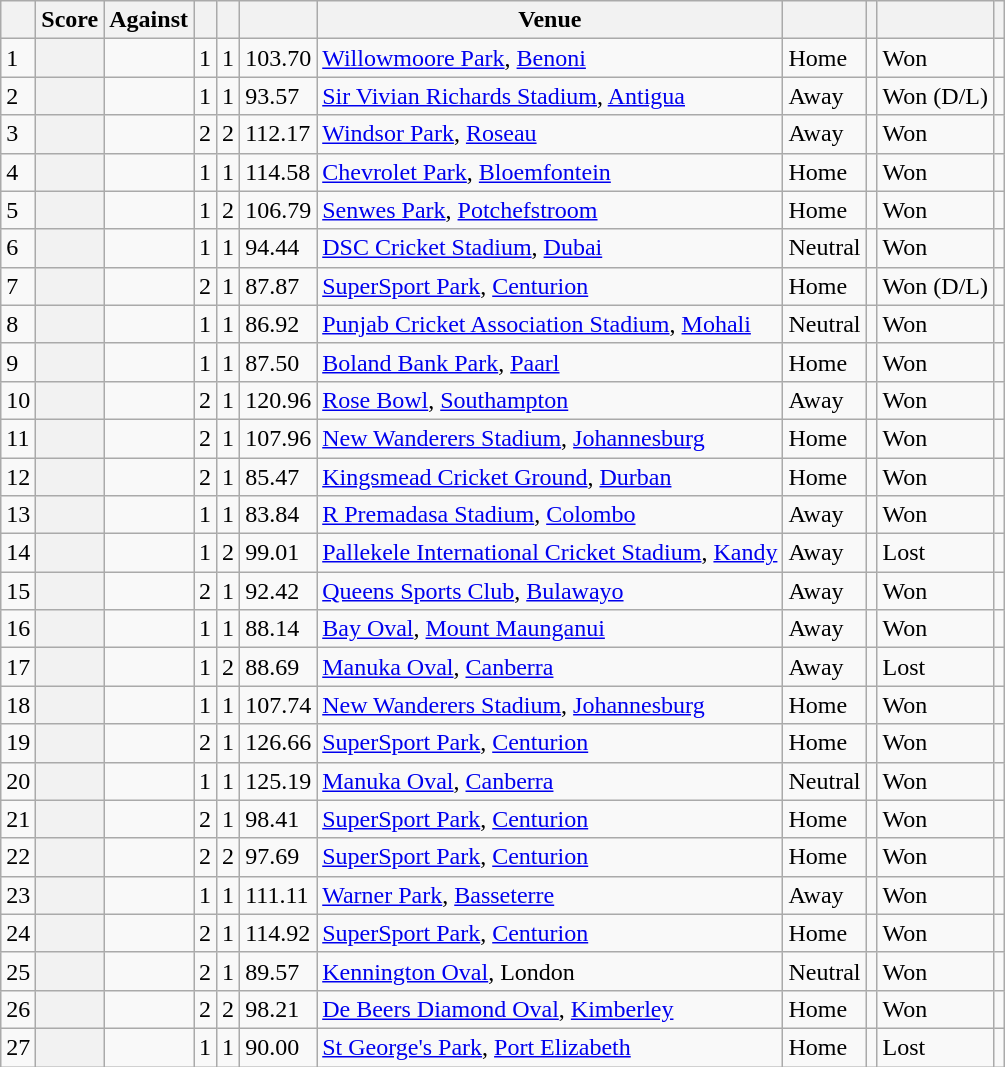<table class="wikitable plainrowheaders sortable">
<tr>
<th></th>
<th>Score</th>
<th>Against</th>
<th><a href='#'></a></th>
<th><a href='#'></a></th>
<th><a href='#'></a></th>
<th>Venue</th>
<th></th>
<th></th>
<th></th>
<th class="unsortable" scope="col"></th>
</tr>
<tr>
<td>1</td>
<th scope="row"> </th>
<td></td>
<td>1</td>
<td>1</td>
<td>103.70</td>
<td><a href='#'>Willowmoore Park</a>, <a href='#'>Benoni</a></td>
<td>Home</td>
<td></td>
<td>Won</td>
<td></td>
</tr>
<tr>
<td>2</td>
<th scope="row"> </th>
<td></td>
<td>1</td>
<td>1</td>
<td>93.57</td>
<td><a href='#'>Sir Vivian Richards Stadium</a>, <a href='#'>Antigua</a></td>
<td>Away</td>
<td></td>
<td>Won (D/L)</td>
<td></td>
</tr>
<tr>
<td>3</td>
<th scope="row"> </th>
<td></td>
<td>2</td>
<td>2</td>
<td>112.17</td>
<td><a href='#'>Windsor Park</a>, <a href='#'>Roseau</a></td>
<td>Away</td>
<td></td>
<td>Won</td>
<td></td>
</tr>
<tr>
<td>4</td>
<th scope="row"></th>
<td></td>
<td>1</td>
<td>1</td>
<td>114.58</td>
<td><a href='#'>Chevrolet Park</a>, <a href='#'>Bloemfontein</a></td>
<td>Home</td>
<td></td>
<td>Won</td>
<td></td>
</tr>
<tr>
<td>5</td>
<th scope="row"></th>
<td></td>
<td>1</td>
<td>2</td>
<td>106.79</td>
<td><a href='#'>Senwes Park</a>, <a href='#'>Potchefstroom</a></td>
<td>Home</td>
<td></td>
<td>Won</td>
<td></td>
</tr>
<tr>
<td>6</td>
<th scope="row"> </th>
<td></td>
<td>1</td>
<td>1</td>
<td>94.44</td>
<td><a href='#'>DSC Cricket Stadium</a>, <a href='#'>Dubai</a></td>
<td>Neutral</td>
<td></td>
<td>Won</td>
<td></td>
</tr>
<tr>
<td>7</td>
<th scope="row"> </th>
<td></td>
<td>2</td>
<td>1</td>
<td>87.87</td>
<td><a href='#'>SuperSport Park</a>, <a href='#'>Centurion</a></td>
<td>Home</td>
<td></td>
<td>Won (D/L)</td>
<td></td>
</tr>
<tr>
<td>8</td>
<th scope="row"></th>
<td></td>
<td>1</td>
<td>1</td>
<td>86.92</td>
<td><a href='#'>Punjab Cricket Association Stadium</a>, <a href='#'>Mohali</a></td>
<td>Neutral</td>
<td></td>
<td>Won</td>
<td></td>
</tr>
<tr>
<td>9</td>
<th scope="row"></th>
<td></td>
<td>1</td>
<td>1</td>
<td>87.50</td>
<td><a href='#'>Boland Bank Park</a>, <a href='#'>Paarl</a></td>
<td>Home</td>
<td></td>
<td>Won</td>
<td></td>
</tr>
<tr>
<td>10</td>
<th scope="row"> </th>
<td></td>
<td>2</td>
<td>1</td>
<td>120.96</td>
<td><a href='#'>Rose Bowl</a>, <a href='#'>Southampton</a></td>
<td>Away</td>
<td></td>
<td>Won</td>
<td></td>
</tr>
<tr>
<td>11</td>
<th scope="row">  </th>
<td></td>
<td>2</td>
<td>1</td>
<td>107.96</td>
<td><a href='#'>New Wanderers Stadium</a>, <a href='#'>Johannesburg</a></td>
<td>Home</td>
<td></td>
<td>Won</td>
<td></td>
</tr>
<tr>
<td>12</td>
<th scope="row"></th>
<td></td>
<td>2</td>
<td>1</td>
<td>85.47</td>
<td><a href='#'>Kingsmead Cricket Ground</a>, <a href='#'>Durban</a></td>
<td>Home</td>
<td></td>
<td>Won</td>
<td></td>
</tr>
<tr>
<td>13</td>
<th scope="row"> </th>
<td></td>
<td>1</td>
<td>1</td>
<td>83.84</td>
<td><a href='#'>R Premadasa Stadium</a>, <a href='#'>Colombo</a></td>
<td>Away</td>
<td></td>
<td>Won</td>
<td></td>
</tr>
<tr>
<td>14</td>
<th scope="row"></th>
<td></td>
<td>1</td>
<td>2</td>
<td>99.01</td>
<td><a href='#'>Pallekele International Cricket Stadium</a>, <a href='#'>Kandy</a></td>
<td>Away</td>
<td></td>
<td>Lost</td>
<td></td>
</tr>
<tr>
<td>15</td>
<th scope="row"></th>
<td></td>
<td>2</td>
<td>1</td>
<td>92.42</td>
<td><a href='#'>Queens Sports Club</a>, <a href='#'>Bulawayo</a></td>
<td>Away</td>
<td></td>
<td>Won</td>
<td></td>
</tr>
<tr>
<td>16</td>
<th scope="row"></th>
<td></td>
<td>1</td>
<td>1</td>
<td>88.14</td>
<td><a href='#'>Bay Oval</a>, <a href='#'>Mount Maunganui</a></td>
<td>Away</td>
<td></td>
<td>Won</td>
<td></td>
</tr>
<tr>
<td>17</td>
<th scope="row"></th>
<td></td>
<td>1</td>
<td>2</td>
<td>88.69</td>
<td><a href='#'>Manuka Oval</a>, <a href='#'>Canberra</a></td>
<td>Away</td>
<td></td>
<td>Lost</td>
<td></td>
</tr>
<tr>
<td>18</td>
<th scope="row"></th>
<td></td>
<td>1</td>
<td>1</td>
<td>107.74</td>
<td><a href='#'>New Wanderers Stadium</a>, <a href='#'>Johannesburg</a></td>
<td>Home</td>
<td></td>
<td>Won</td>
<td></td>
</tr>
<tr>
<td>19</td>
<th scope="row"> </th>
<td></td>
<td>2</td>
<td>1</td>
<td>126.66</td>
<td><a href='#'>SuperSport Park</a>, <a href='#'>Centurion</a></td>
<td>Home</td>
<td></td>
<td>Won</td>
<td></td>
</tr>
<tr>
<td>20</td>
<th scope="row"> </th>
<td></td>
<td>1</td>
<td>1</td>
<td>125.19</td>
<td><a href='#'>Manuka Oval</a>, <a href='#'>Canberra</a></td>
<td>Neutral</td>
<td></td>
<td>Won</td>
<td></td>
</tr>
<tr>
<td>21</td>
<th scope="row"> </th>
<td></td>
<td>2</td>
<td>1</td>
<td>98.41</td>
<td><a href='#'>SuperSport Park</a>, <a href='#'>Centurion</a></td>
<td>Home</td>
<td></td>
<td>Won</td>
<td></td>
</tr>
<tr>
<td>22</td>
<th scope="row"></th>
<td></td>
<td>2</td>
<td>2</td>
<td>97.69</td>
<td><a href='#'>SuperSport Park</a>, <a href='#'>Centurion</a></td>
<td>Home</td>
<td></td>
<td>Won</td>
<td></td>
</tr>
<tr>
<td>23</td>
<th scope="row"></th>
<td></td>
<td>1</td>
<td>1</td>
<td>111.11</td>
<td><a href='#'>Warner Park</a>, <a href='#'>Basseterre</a></td>
<td>Away</td>
<td></td>
<td>Won</td>
<td></td>
</tr>
<tr>
<td>24</td>
<th scope="row"> </th>
<td></td>
<td>2</td>
<td>1</td>
<td>114.92</td>
<td><a href='#'>SuperSport Park</a>, <a href='#'>Centurion</a></td>
<td>Home</td>
<td></td>
<td>Won</td>
<td></td>
</tr>
<tr>
<td>25</td>
<th scope="row"></th>
<td></td>
<td>2</td>
<td>1</td>
<td>89.57</td>
<td><a href='#'>Kennington Oval</a>, London</td>
<td>Neutral</td>
<td></td>
<td>Won</td>
<td></td>
</tr>
<tr>
<td>26</td>
<th scope="row"></th>
<td></td>
<td>2</td>
<td>2</td>
<td>98.21</td>
<td><a href='#'>De Beers Diamond Oval</a>, <a href='#'>Kimberley</a></td>
<td>Home</td>
<td></td>
<td>Won</td>
<td></td>
</tr>
<tr>
<td>27</td>
<th scope="row"></th>
<td></td>
<td>1</td>
<td>1</td>
<td>90.00</td>
<td><a href='#'>St George's Park</a>, <a href='#'>Port Elizabeth</a></td>
<td>Home</td>
<td></td>
<td>Lost</td>
<td></td>
</tr>
</table>
